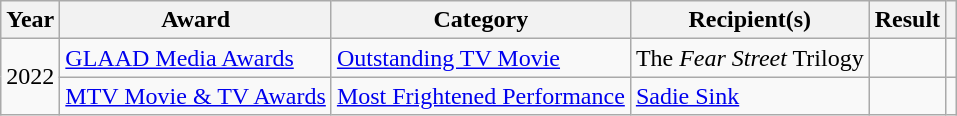<table class="wikitable plainrowheaders">
<tr>
<th scope="col">Year</th>
<th scope="col">Award</th>
<th scope="col">Category</th>
<th scope="col">Recipient(s)</th>
<th scope="col">Result</th>
<th scope="col" class="unsortable"></th>
</tr>
<tr>
<td rowspan=2>2022</td>
<td><a href='#'>GLAAD Media Awards</a></td>
<td><a href='#'>Outstanding TV Movie</a></td>
<td>The <em>Fear Street</em> Trilogy</td>
<td></td>
<td style="text-align: center;"></td>
</tr>
<tr>
<td><a href='#'>MTV Movie & TV Awards</a></td>
<td><a href='#'>Most Frightened Performance</a></td>
<td><a href='#'>Sadie Sink</a></td>
<td></td>
<td style="text-align: center;"></td>
</tr>
</table>
